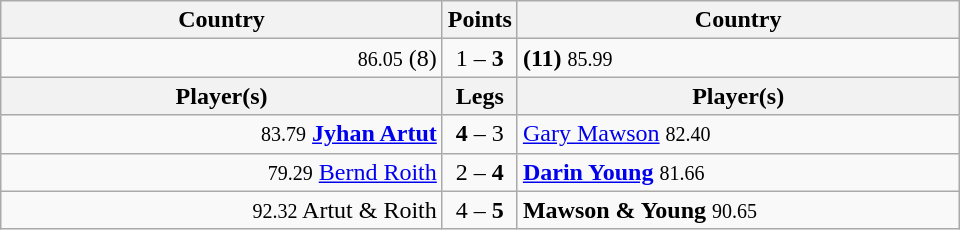<table class=wikitable style="text-align:center">
<tr>
<th width=287>Country</th>
<th width=1>Points</th>
<th width=287>Country</th>
</tr>
<tr align=left>
<td align=right><small><span>86.05</span></small>  (8)</td>
<td align=center>1 – <strong>3</strong></td>
<td><strong> (11)</strong> <small><span>85.99</span></small></td>
</tr>
<tr>
<th width=287>Player(s)</th>
<th width=1>Legs</th>
<th width=287>Player(s)</th>
</tr>
<tr align=left>
<td align=right><small><span>83.79</span></small> <strong><a href='#'>Jyhan Artut</a></strong></td>
<td align=center><strong>4</strong> – 3</td>
<td><a href='#'>Gary Mawson</a> <small><span>82.40</span></small></td>
</tr>
<tr align=left>
<td align=right><small><span>79.29</span></small> <a href='#'>Bernd Roith</a></td>
<td align=center>2 – <strong>4</strong></td>
<td><strong><a href='#'>Darin Young</a></strong> <small><span>81.66</span></small></td>
</tr>
<tr align=left>
<td align=right><small><span>92.32</span></small> Artut & Roith</td>
<td align=center>4 – <strong>5</strong></td>
<td><strong>Mawson & Young</strong> <small><span>90.65</span></small></td>
</tr>
</table>
